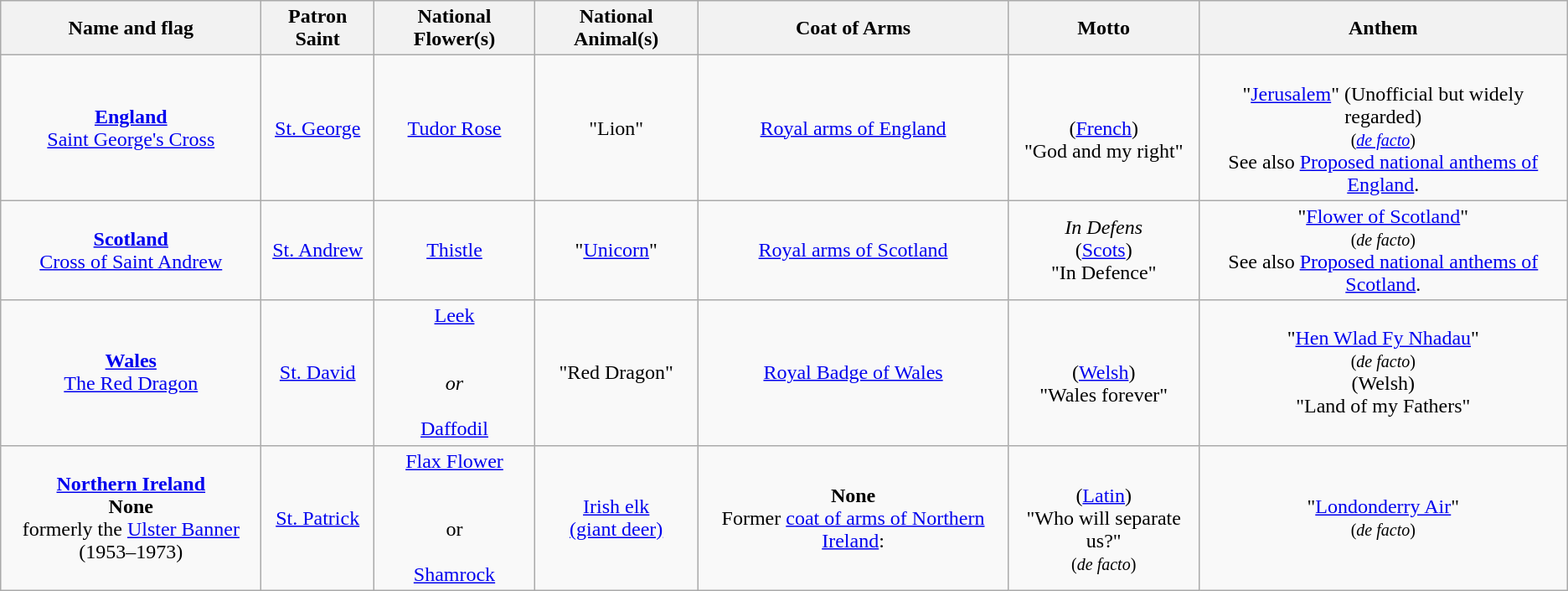<table class="wikitable" style="text-align:center;">
<tr>
<th width="200px">Name and flag</th>
<th width="*">Patron Saint</th>
<th width="*">National Flower(s)</th>
<th width="*">National Animal(s)</th>
<th width="*">Coat of Arms</th>
<th width="*">Motto</th>
<th width="*">Anthem</th>
</tr>
<tr ->
<td><strong><a href='#'>England</a></strong> <br><a href='#'>Saint George's Cross</a><br></td>
<td><a href='#'>St. George</a><br></td>
<td><a href='#'>Tudor Rose</a><br></td>
<td>"Lion"<br></td>
<td><a href='#'>Royal arms of England</a><br></td>
<td><em></em><br>(<a href='#'>French</a>)<br>"God and my right"</td>
<td><br>"<a href='#'>Jerusalem</a>" (Unofficial but widely regarded)<br><small>(<em><a href='#'>de facto</a></em>)</small><br> See also <a href='#'>Proposed national anthems of England</a>.</td>
</tr>
<tr ->
<td><strong><a href='#'>Scotland</a></strong> <br><a href='#'>Cross of Saint Andrew</a><br></td>
<td><a href='#'>St. Andrew</a><br></td>
<td><a href='#'>Thistle</a><br></td>
<td>"<a href='#'>Unicorn</a>"<br></td>
<td><a href='#'>Royal arms of Scotland</a><br></td>
<td><em>In Defens</em><br>(<a href='#'>Scots</a>)<br>"In Defence"</td>
<td>"<a href='#'>Flower of Scotland</a>"<br><small>(<em>de facto</em>)</small><br> See also <a href='#'>Proposed national anthems of Scotland</a>.</td>
</tr>
<tr ->
<td><strong><a href='#'>Wales</a></strong> <br><a href='#'>The Red Dragon</a><br></td>
<td><a href='#'>St. David</a><br></td>
<td><a href='#'>Leek</a><br><br><br><em>or</em><br><br><a href='#'>Daffodil</a><br></td>
<td>"Red Dragon"</td>
<td><a href='#'>Royal Badge of Wales</a><br></td>
<td><em></em><br>(<a href='#'>Welsh</a>)<br>"Wales forever"</td>
<td>"<a href='#'>Hen Wlad Fy Nhadau</a>"<br><small>(<em>de facto</em>)</small><br>(Welsh)<br>"Land of my Fathers"</td>
</tr>
<tr ->
<td><strong><a href='#'>Northern Ireland</a></strong><br><strong>None</strong><br>formerly the <a href='#'>Ulster Banner</a> (1953–1973)<br></td>
<td><a href='#'>St. Patrick</a><br></td>
<td><a href='#'>Flax Flower</a><br><br><br>or<br><br><a href='#'>Shamrock</a><br></td>
<td><a href='#'>Irish elk<br>(giant deer)</a><br></td>
<td><strong>None</strong> <br> Former <a href='#'>coat of arms of Northern Ireland</a>:<br></td>
<td><em></em><br>(<a href='#'>Latin</a>)<br>"Who will separate us?" <br><small>(<em>de facto</em>)</small></td>
<td>"<a href='#'>Londonderry Air</a>"<br><small>(<em>de facto</em>)</small></td>
</tr>
</table>
